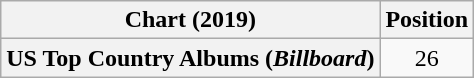<table class="wikitable plainrowheaders" style="text-align:center">
<tr>
<th scope="col">Chart (2019)</th>
<th scope="col">Position</th>
</tr>
<tr>
<th scope="row">US Top Country Albums (<em>Billboard</em>)</th>
<td style="text-align:center;">26</td>
</tr>
</table>
